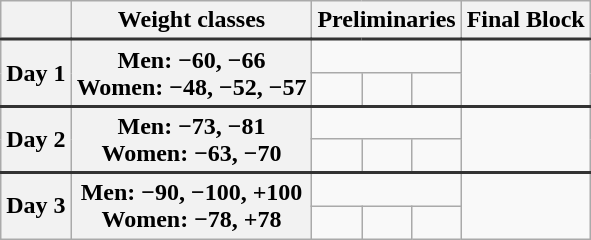<table class=wikitable style="text-align:center;">
<tr>
<th></th>
<th>Weight classes</th>
<th colspan=3>Preliminaries</th>
<th>Final Block</th>
</tr>
<tr style="border-top: 2px solid #333333;">
<th rowspan=2>Day 1</th>
<th rowspan=2>Men: −60, −66 <br> Women: −48, −52, −57</th>
<td colspan=3></td>
<td rowspan=2></td>
</tr>
<tr>
<td></td>
<td></td>
<td></td>
</tr>
<tr style="border-top: 2px solid #333333;">
<th rowspan=2>Day 2</th>
<th rowspan=2>Men: −73, −81<br> Women: −63, −70</th>
<td colspan=3></td>
<td rowspan=2></td>
</tr>
<tr>
<td></td>
<td></td>
<td></td>
</tr>
<tr style="border-top: 2px solid #333333;">
<th rowspan=2>Day 3</th>
<th rowspan=2>Men: −90, −100, +100 <br> Women: −78, +78</th>
<td colspan=3></td>
<td rowspan=2></td>
</tr>
<tr>
<td></td>
<td></td>
<td></td>
</tr>
</table>
